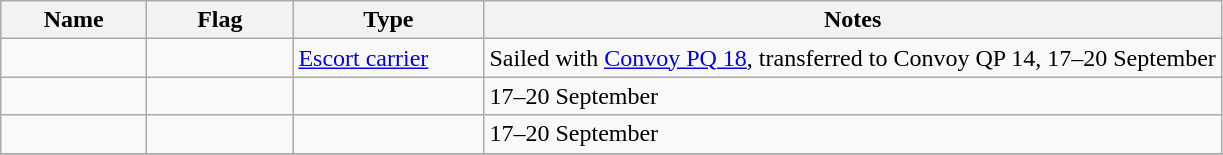<table class="wikitable sortable">
<tr>
<th scope="col" width="90px">Name</th>
<th scope="col" width="90px">Flag</th>
<th scope="col" width="120px">Type</th>
<th>Notes</th>
</tr>
<tr>
<td align="left"></td>
<td align="left"></td>
<td align="left"><a href='#'>Escort carrier</a></td>
<td align="left">Sailed with <a href='#'>Convoy PQ 18</a>, transferred to Convoy QP 14, 17–20 September</td>
</tr>
<tr>
<td align="left"></td>
<td align="left"></td>
<td align="left"></td>
<td align="left">17–20 September</td>
</tr>
<tr>
<td align="left"></td>
<td align="left"></td>
<td align="left"></td>
<td align="left">17–20 September</td>
</tr>
<tr>
</tr>
</table>
